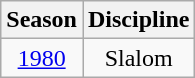<table class=wikitable style="text-align:center">
<tr>
<th>Season</th>
<th>Discipline</th>
</tr>
<tr>
<td><a href='#'>1980</a></td>
<td>Slalom</td>
</tr>
</table>
